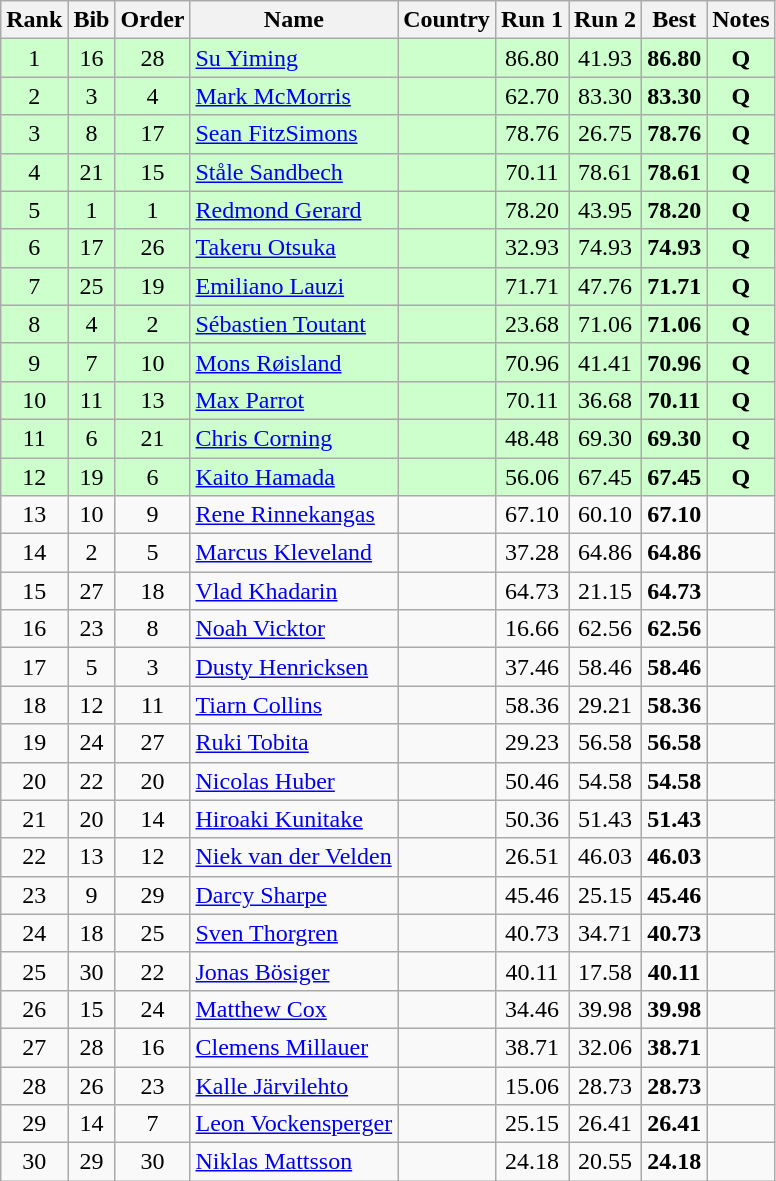<table class="wikitable sortable" style="text-align:center">
<tr>
<th>Rank</th>
<th>Bib</th>
<th>Order</th>
<th>Name</th>
<th>Country</th>
<th>Run 1</th>
<th>Run 2</th>
<th>Best</th>
<th>Notes</th>
</tr>
<tr style="background:#cfc;">
<td>1</td>
<td>16</td>
<td>28</td>
<td align=left><a href='#'>Su Yiming</a></td>
<td align=left></td>
<td>86.80</td>
<td>41.93</td>
<td><strong>86.80</strong></td>
<td><strong>Q</strong></td>
</tr>
<tr style="background:#cfc;">
<td>2</td>
<td>3</td>
<td>4</td>
<td align=left><a href='#'>Mark McMorris</a></td>
<td align=left></td>
<td>62.70</td>
<td>83.30</td>
<td><strong>83.30</strong></td>
<td><strong>Q</strong></td>
</tr>
<tr style="background:#cfc;">
<td>3</td>
<td>8</td>
<td>17</td>
<td align=left><a href='#'>Sean FitzSimons</a></td>
<td align=left></td>
<td>78.76</td>
<td>26.75</td>
<td><strong>78.76</strong></td>
<td><strong>Q</strong></td>
</tr>
<tr style="background:#cfc;">
<td>4</td>
<td>21</td>
<td>15</td>
<td align=left><a href='#'>Ståle Sandbech</a></td>
<td align=left></td>
<td>70.11</td>
<td>78.61</td>
<td><strong>78.61</strong></td>
<td><strong>Q</strong></td>
</tr>
<tr style="background:#cfc;">
<td>5</td>
<td>1</td>
<td>1</td>
<td align=left><a href='#'>Redmond Gerard</a></td>
<td align=left></td>
<td>78.20</td>
<td>43.95</td>
<td><strong>78.20</strong></td>
<td><strong>Q</strong></td>
</tr>
<tr style="background:#cfc;">
<td>6</td>
<td>17</td>
<td>26</td>
<td align=left><a href='#'>Takeru Otsuka</a></td>
<td align=left></td>
<td>32.93</td>
<td>74.93</td>
<td><strong>74.93</strong></td>
<td><strong>Q</strong></td>
</tr>
<tr style="background:#cfc;">
<td>7</td>
<td>25</td>
<td>19</td>
<td align=left><a href='#'>Emiliano Lauzi</a></td>
<td align=left></td>
<td>71.71</td>
<td>47.76</td>
<td><strong>71.71</strong></td>
<td><strong>Q</strong></td>
</tr>
<tr style="background:#cfc;">
<td>8</td>
<td>4</td>
<td>2</td>
<td align=left><a href='#'>Sébastien Toutant</a></td>
<td align=left></td>
<td>23.68</td>
<td>71.06</td>
<td><strong>71.06</strong></td>
<td><strong>Q</strong></td>
</tr>
<tr style="background:#cfc;">
<td>9</td>
<td>7</td>
<td>10</td>
<td align=left><a href='#'>Mons Røisland</a></td>
<td align=left></td>
<td>70.96</td>
<td>41.41</td>
<td><strong>70.96</strong></td>
<td><strong>Q</strong></td>
</tr>
<tr style="background:#cfc;">
<td>10</td>
<td>11</td>
<td>13</td>
<td align=left><a href='#'>Max Parrot</a></td>
<td align=left></td>
<td>70.11</td>
<td>36.68</td>
<td><strong>70.11</strong></td>
<td><strong>Q</strong></td>
</tr>
<tr style="background:#cfc;">
<td>11</td>
<td>6</td>
<td>21</td>
<td align=left><a href='#'>Chris Corning</a></td>
<td align=left></td>
<td>48.48</td>
<td>69.30</td>
<td><strong>69.30</strong></td>
<td><strong>Q</strong></td>
</tr>
<tr style="background:#cfc;">
<td>12</td>
<td>19</td>
<td>6</td>
<td align=left><a href='#'>Kaito Hamada</a></td>
<td align=left></td>
<td>56.06</td>
<td>67.45</td>
<td><strong>67.45</strong></td>
<td><strong>Q</strong></td>
</tr>
<tr>
<td>13</td>
<td>10</td>
<td>9</td>
<td align=left><a href='#'>Rene Rinnekangas</a></td>
<td align=left></td>
<td>67.10</td>
<td>60.10</td>
<td><strong>67.10</strong></td>
<td></td>
</tr>
<tr>
<td>14</td>
<td>2</td>
<td>5</td>
<td align=left><a href='#'>Marcus Kleveland</a></td>
<td align=left></td>
<td>37.28</td>
<td>64.86</td>
<td><strong>64.86</strong></td>
<td></td>
</tr>
<tr>
<td>15</td>
<td>27</td>
<td>18</td>
<td align=left><a href='#'>Vlad Khadarin</a></td>
<td align=left></td>
<td>64.73</td>
<td>21.15</td>
<td><strong>64.73</strong></td>
<td></td>
</tr>
<tr>
<td>16</td>
<td>23</td>
<td>8</td>
<td align=left><a href='#'>Noah Vicktor</a></td>
<td align="left"></td>
<td>16.66</td>
<td>62.56</td>
<td><strong>62.56</strong></td>
<td></td>
</tr>
<tr>
<td>17</td>
<td>5</td>
<td>3</td>
<td align=left><a href='#'>Dusty Henricksen</a></td>
<td align=left></td>
<td>37.46</td>
<td>58.46</td>
<td><strong>58.46</strong></td>
<td></td>
</tr>
<tr>
<td>18</td>
<td>12</td>
<td>11</td>
<td align=left><a href='#'>Tiarn Collins</a></td>
<td align=left></td>
<td>58.36</td>
<td>29.21</td>
<td><strong>58.36</strong></td>
<td></td>
</tr>
<tr>
<td>19</td>
<td>24</td>
<td>27</td>
<td align=left><a href='#'>Ruki Tobita</a></td>
<td align=left></td>
<td>29.23</td>
<td>56.58</td>
<td><strong>56.58</strong></td>
<td></td>
</tr>
<tr>
<td>20</td>
<td>22</td>
<td>20</td>
<td align=left><a href='#'>Nicolas Huber</a></td>
<td align=left></td>
<td>50.46</td>
<td>54.58</td>
<td><strong>54.58</strong></td>
<td></td>
</tr>
<tr>
<td>21</td>
<td>20</td>
<td>14</td>
<td align=left><a href='#'>Hiroaki Kunitake</a></td>
<td align=left></td>
<td>50.36</td>
<td>51.43</td>
<td><strong>51.43</strong></td>
<td></td>
</tr>
<tr>
<td>22</td>
<td>13</td>
<td>12</td>
<td align=left><a href='#'>Niek van der Velden</a></td>
<td align=left></td>
<td>26.51</td>
<td>46.03</td>
<td><strong>46.03</strong></td>
<td></td>
</tr>
<tr>
<td>23</td>
<td>9</td>
<td>29</td>
<td align=left><a href='#'>Darcy Sharpe</a></td>
<td align=left></td>
<td>45.46</td>
<td>25.15</td>
<td><strong>45.46</strong></td>
<td></td>
</tr>
<tr>
<td>24</td>
<td>18</td>
<td>25</td>
<td align=left><a href='#'>Sven Thorgren</a></td>
<td align=left></td>
<td>40.73</td>
<td>34.71</td>
<td><strong>40.73</strong></td>
<td></td>
</tr>
<tr>
<td>25</td>
<td>30</td>
<td>22</td>
<td align=left><a href='#'>Jonas Bösiger</a></td>
<td align=left></td>
<td>40.11</td>
<td>17.58</td>
<td><strong>40.11</strong></td>
<td></td>
</tr>
<tr>
<td>26</td>
<td>15</td>
<td>24</td>
<td align=left><a href='#'>Matthew Cox</a></td>
<td align="left"></td>
<td>34.46</td>
<td>39.98</td>
<td><strong>39.98</strong></td>
<td></td>
</tr>
<tr>
<td>27</td>
<td>28</td>
<td>16</td>
<td align=left><a href='#'>Clemens Millauer</a></td>
<td align=left></td>
<td>38.71</td>
<td>32.06</td>
<td><strong>38.71</strong></td>
<td></td>
</tr>
<tr>
<td>28</td>
<td>26</td>
<td>23</td>
<td align=left><a href='#'>Kalle Järvilehto</a></td>
<td align=left></td>
<td>15.06</td>
<td>28.73</td>
<td><strong>28.73</strong></td>
<td></td>
</tr>
<tr>
<td>29</td>
<td>14</td>
<td>7</td>
<td align=left><a href='#'>Leon Vockensperger</a></td>
<td align="left"></td>
<td>25.15</td>
<td>26.41</td>
<td><strong>26.41</strong></td>
<td></td>
</tr>
<tr>
<td>30</td>
<td>29</td>
<td>30</td>
<td align=left><a href='#'>Niklas Mattsson</a></td>
<td align=left></td>
<td>24.18</td>
<td>20.55</td>
<td><strong>24.18</strong></td>
<td></td>
</tr>
</table>
